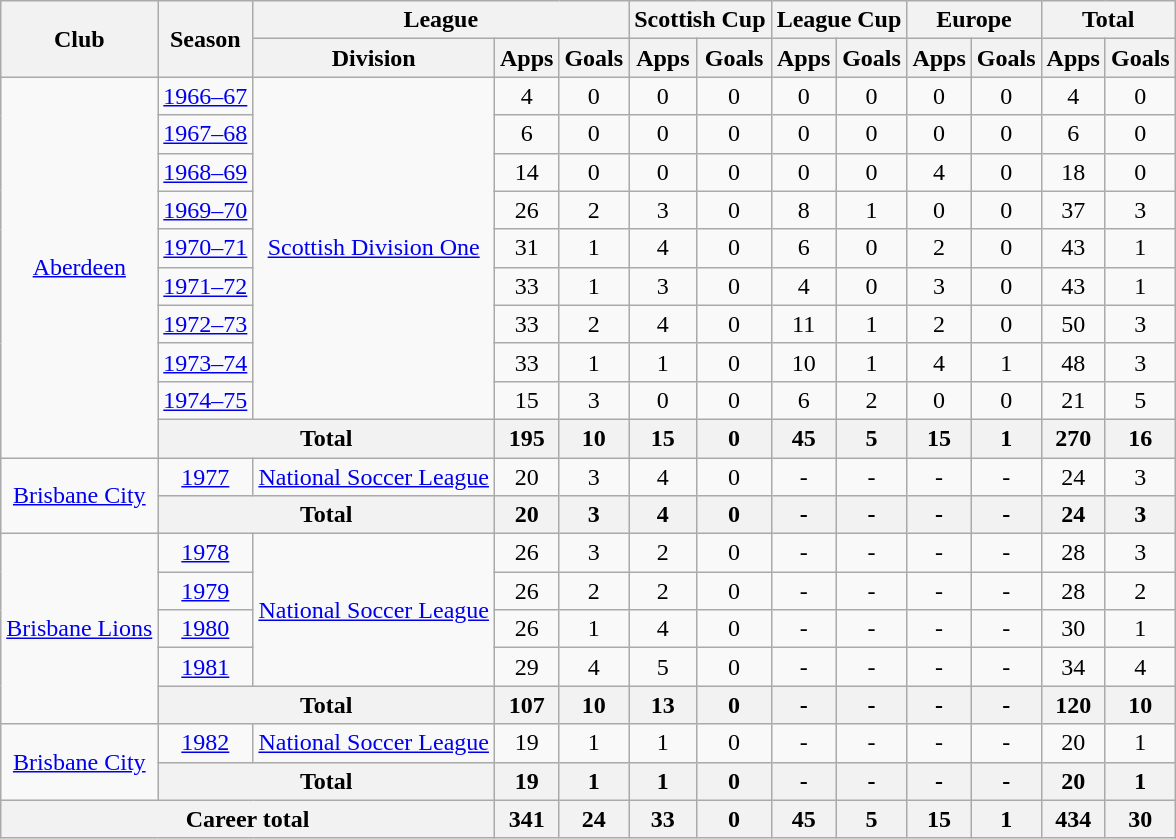<table class="wikitable" style="text-align:center">
<tr>
<th rowspan="2">Club</th>
<th rowspan="2">Season</th>
<th colspan="3">League</th>
<th colspan="2">Scottish Cup</th>
<th colspan="2">League Cup</th>
<th colspan="2">Europe</th>
<th colspan="2">Total</th>
</tr>
<tr>
<th>Division</th>
<th>Apps</th>
<th>Goals</th>
<th>Apps</th>
<th>Goals</th>
<th>Apps</th>
<th>Goals</th>
<th>Apps</th>
<th>Goals</th>
<th>Apps</th>
<th>Goals</th>
</tr>
<tr>
<td rowspan="10"><a href='#'>Aberdeen</a></td>
<td><a href='#'>1966–67</a></td>
<td rowspan="9"><a href='#'>Scottish Division One</a></td>
<td>4</td>
<td>0</td>
<td>0</td>
<td>0</td>
<td>0</td>
<td>0</td>
<td>0</td>
<td>0</td>
<td>4</td>
<td>0</td>
</tr>
<tr>
<td><a href='#'>1967–68</a></td>
<td>6</td>
<td>0</td>
<td>0</td>
<td>0</td>
<td>0</td>
<td>0</td>
<td>0</td>
<td>0</td>
<td>6</td>
<td>0</td>
</tr>
<tr>
<td><a href='#'>1968–69</a></td>
<td>14</td>
<td>0</td>
<td>0</td>
<td>0</td>
<td>0</td>
<td>0</td>
<td>4</td>
<td>0</td>
<td>18</td>
<td>0</td>
</tr>
<tr>
<td><a href='#'>1969–70</a></td>
<td>26</td>
<td>2</td>
<td>3</td>
<td>0</td>
<td>8</td>
<td>1</td>
<td>0</td>
<td>0</td>
<td>37</td>
<td>3</td>
</tr>
<tr>
<td><a href='#'>1970–71</a></td>
<td>31</td>
<td>1</td>
<td>4</td>
<td>0</td>
<td>6</td>
<td>0</td>
<td>2</td>
<td>0</td>
<td>43</td>
<td>1</td>
</tr>
<tr>
<td><a href='#'>1971–72</a></td>
<td>33</td>
<td>1</td>
<td>3</td>
<td>0</td>
<td>4</td>
<td>0</td>
<td>3</td>
<td>0</td>
<td>43</td>
<td>1</td>
</tr>
<tr>
<td><a href='#'>1972–73</a></td>
<td>33</td>
<td>2</td>
<td>4</td>
<td>0</td>
<td>11</td>
<td>1</td>
<td>2</td>
<td>0</td>
<td>50</td>
<td>3</td>
</tr>
<tr>
<td><a href='#'>1973–74</a></td>
<td>33</td>
<td>1</td>
<td>1</td>
<td>0</td>
<td>10</td>
<td>1</td>
<td>4</td>
<td>1</td>
<td>48</td>
<td>3</td>
</tr>
<tr>
<td><a href='#'>1974–75</a></td>
<td>15</td>
<td>3</td>
<td>0</td>
<td>0</td>
<td>6</td>
<td>2</td>
<td>0</td>
<td>0</td>
<td>21</td>
<td>5</td>
</tr>
<tr>
<th colspan="2">Total</th>
<th>195</th>
<th>10</th>
<th>15</th>
<th>0</th>
<th>45</th>
<th>5</th>
<th>15</th>
<th>1</th>
<th>270</th>
<th>16</th>
</tr>
<tr>
<td rowspan="2"><a href='#'>Brisbane City</a></td>
<td><a href='#'>1977</a></td>
<td><a href='#'>National Soccer League</a></td>
<td>20</td>
<td>3</td>
<td>4</td>
<td>0</td>
<td>-</td>
<td>-</td>
<td>-</td>
<td>-</td>
<td>24</td>
<td>3</td>
</tr>
<tr>
<th colspan="2">Total</th>
<th>20</th>
<th>3</th>
<th>4</th>
<th>0</th>
<th>-</th>
<th>-</th>
<th>-</th>
<th>-</th>
<th>24</th>
<th>3</th>
</tr>
<tr>
<td rowspan="5"><a href='#'>Brisbane Lions</a></td>
<td><a href='#'>1978</a></td>
<td rowspan="4"><a href='#'>National Soccer League</a></td>
<td>26</td>
<td>3</td>
<td>2</td>
<td>0</td>
<td>-</td>
<td>-</td>
<td>-</td>
<td>-</td>
<td>28</td>
<td>3</td>
</tr>
<tr>
<td><a href='#'>1979</a></td>
<td>26</td>
<td>2</td>
<td>2</td>
<td>0</td>
<td>-</td>
<td>-</td>
<td>-</td>
<td>-</td>
<td>28</td>
<td>2</td>
</tr>
<tr>
<td><a href='#'>1980</a></td>
<td>26</td>
<td>1</td>
<td>4</td>
<td>0</td>
<td>-</td>
<td>-</td>
<td>-</td>
<td>-</td>
<td>30</td>
<td>1</td>
</tr>
<tr>
<td><a href='#'>1981</a></td>
<td>29</td>
<td>4</td>
<td>5</td>
<td>0</td>
<td>-</td>
<td>-</td>
<td>-</td>
<td>-</td>
<td>34</td>
<td>4</td>
</tr>
<tr>
<th colspan="2">Total</th>
<th>107</th>
<th>10</th>
<th>13</th>
<th>0</th>
<th>-</th>
<th>-</th>
<th>-</th>
<th>-</th>
<th>120</th>
<th>10</th>
</tr>
<tr>
<td rowspan="2"><a href='#'>Brisbane City</a></td>
<td><a href='#'>1982</a></td>
<td><a href='#'>National Soccer League</a></td>
<td>19</td>
<td>1</td>
<td>1</td>
<td>0</td>
<td>-</td>
<td>-</td>
<td>-</td>
<td>-</td>
<td>20</td>
<td>1</td>
</tr>
<tr>
<th colspan="2">Total</th>
<th>19</th>
<th>1</th>
<th>1</th>
<th>0</th>
<th>-</th>
<th>-</th>
<th>-</th>
<th>-</th>
<th>20</th>
<th>1</th>
</tr>
<tr>
<th colspan="3">Career total</th>
<th>341</th>
<th>24</th>
<th>33</th>
<th>0</th>
<th>45</th>
<th>5</th>
<th>15</th>
<th>1</th>
<th>434</th>
<th>30</th>
</tr>
</table>
